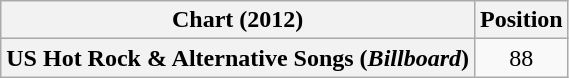<table class="wikitable plainrowheaders">
<tr>
<th>Chart (2012)</th>
<th>Position</th>
</tr>
<tr>
<th scope="row">US Hot Rock & Alternative Songs (<em>Billboard</em>)</th>
<td align="center">88</td>
</tr>
</table>
